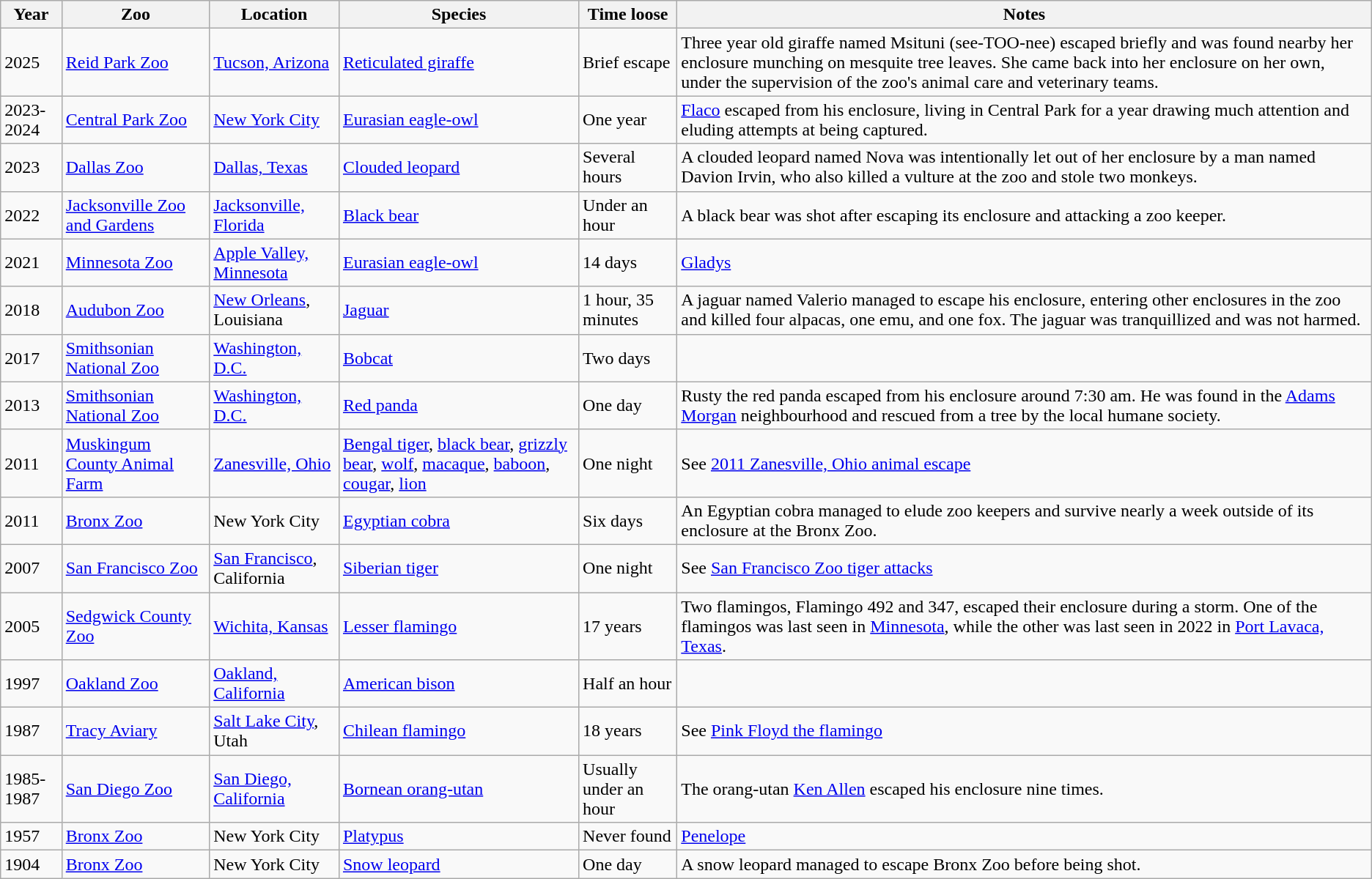<table class="wikitable sortable">
<tr>
<th data-sort-type="number">Year</th>
<th>Zoo</th>
<th>Location</th>
<th>Species</th>
<th>Time loose</th>
<th>Notes</th>
</tr>
<tr>
<td>2025</td>
<td><a href='#'>Reid Park Zoo</a></td>
<td><a href='#'>Tucson, Arizona</a></td>
<td><a href='#'>Reticulated giraffe</a></td>
<td>Brief escape</td>
<td>Three year old giraffe named Msituni (see-TOO-nee) escaped briefly and was found nearby her enclosure munching on mesquite tree leaves. She came back into her enclosure on her own, under the supervision of the zoo's animal care and veterinary teams.</td>
</tr>
<tr>
<td>2023-2024</td>
<td><a href='#'>Central Park Zoo</a></td>
<td><a href='#'>New York City</a></td>
<td><a href='#'>Eurasian eagle-owl</a></td>
<td>One year</td>
<td><a href='#'>Flaco</a> escaped from his enclosure, living in Central Park for a year drawing much attention and eluding attempts at being captured.</td>
</tr>
<tr>
<td>2023</td>
<td><a href='#'>Dallas Zoo</a></td>
<td><a href='#'>Dallas, Texas</a></td>
<td><a href='#'>Clouded leopard</a></td>
<td>Several hours</td>
<td>A clouded leopard named Nova was intentionally let out of her enclosure by a man named Davion Irvin, who also killed a vulture at the zoo and stole two monkeys.</td>
</tr>
<tr>
<td>2022</td>
<td><a href='#'>Jacksonville Zoo and Gardens</a></td>
<td><a href='#'>Jacksonville, Florida</a></td>
<td><a href='#'>Black bear</a></td>
<td>Under an hour</td>
<td>A black bear was shot after escaping its enclosure and attacking a zoo keeper.</td>
</tr>
<tr>
<td>2021</td>
<td><a href='#'>Minnesota Zoo</a></td>
<td><a href='#'>Apple Valley, Minnesota</a></td>
<td><a href='#'>Eurasian eagle-owl</a></td>
<td>14 days</td>
<td><a href='#'>Gladys</a></td>
</tr>
<tr>
<td>2018</td>
<td><a href='#'>Audubon Zoo</a></td>
<td><a href='#'>New Orleans</a>, Louisiana</td>
<td><a href='#'>Jaguar</a></td>
<td>1 hour, 35 minutes</td>
<td>A jaguar named Valerio managed to escape his enclosure, entering other enclosures in the zoo and killed four alpacas, one emu, and one fox. The jaguar was tranquillized and was not harmed.</td>
</tr>
<tr>
<td>2017</td>
<td><a href='#'>Smithsonian National Zoo</a></td>
<td><a href='#'>Washington, D.C.</a></td>
<td><a href='#'>Bobcat</a></td>
<td>Two days</td>
<td></td>
</tr>
<tr>
<td>2013</td>
<td><a href='#'>Smithsonian National Zoo</a></td>
<td><a href='#'>Washington, D.C.</a></td>
<td><a href='#'>Red panda</a></td>
<td>One day</td>
<td>Rusty the red panda escaped from his enclosure around 7:30 am. He was found in the <a href='#'>Adams Morgan</a> neighbourhood and rescued from a tree by the local humane society.</td>
</tr>
<tr>
<td>2011</td>
<td><a href='#'>Muskingum County Animal Farm</a></td>
<td><a href='#'>Zanesville, Ohio</a></td>
<td><a href='#'>Bengal tiger</a>, <a href='#'>black bear</a>, <a href='#'>grizzly bear</a>, <a href='#'>wolf</a>, <a href='#'>macaque</a>, <a href='#'>baboon</a>, <a href='#'>cougar</a>, <a href='#'>lion</a></td>
<td>One night</td>
<td>See <a href='#'>2011 Zanesville, Ohio animal escape</a></td>
</tr>
<tr>
<td>2011</td>
<td><a href='#'>Bronx Zoo</a></td>
<td>New York City</td>
<td><a href='#'>Egyptian cobra</a></td>
<td>Six days</td>
<td>An Egyptian cobra managed to elude zoo keepers and survive nearly a week outside of its enclosure at the Bronx Zoo.</td>
</tr>
<tr>
<td>2007</td>
<td><a href='#'>San Francisco Zoo</a></td>
<td><a href='#'>San Francisco</a>, California</td>
<td><a href='#'>Siberian tiger</a></td>
<td>One night</td>
<td>See <a href='#'>San Francisco Zoo tiger attacks</a></td>
</tr>
<tr>
<td>2005</td>
<td><a href='#'>Sedgwick County Zoo</a></td>
<td><a href='#'>Wichita, Kansas</a></td>
<td><a href='#'>Lesser flamingo</a></td>
<td>17 years</td>
<td>Two flamingos, Flamingo 492 and 347, escaped their enclosure during a storm. One of the flamingos was last seen in <a href='#'>Minnesota</a>, while the other was last seen in 2022 in <a href='#'>Port Lavaca, Texas</a>.</td>
</tr>
<tr>
<td>1997</td>
<td><a href='#'>Oakland Zoo</a></td>
<td><a href='#'>Oakland, California</a></td>
<td><a href='#'>American bison</a></td>
<td>Half an hour</td>
<td></td>
</tr>
<tr>
<td>1987</td>
<td><a href='#'>Tracy Aviary</a></td>
<td><a href='#'>Salt Lake City</a>, Utah</td>
<td><a href='#'>Chilean flamingo</a></td>
<td>18 years</td>
<td>See <a href='#'>Pink Floyd the flamingo</a></td>
</tr>
<tr>
<td>1985-1987</td>
<td><a href='#'>San Diego Zoo</a></td>
<td><a href='#'>San Diego, California</a></td>
<td><a href='#'>Bornean orang-utan</a></td>
<td>Usually under an hour</td>
<td>The orang-utan <a href='#'>Ken Allen</a> escaped his enclosure nine times.</td>
</tr>
<tr>
<td>1957</td>
<td><a href='#'>Bronx Zoo</a></td>
<td>New York City</td>
<td><a href='#'>Platypus</a></td>
<td>Never found</td>
<td><a href='#'>Penelope</a></td>
</tr>
<tr>
<td>1904</td>
<td><a href='#'>Bronx Zoo</a></td>
<td>New York City</td>
<td><a href='#'>Snow leopard</a></td>
<td>One day</td>
<td>A snow leopard managed to escape Bronx Zoo before being shot.</td>
</tr>
</table>
